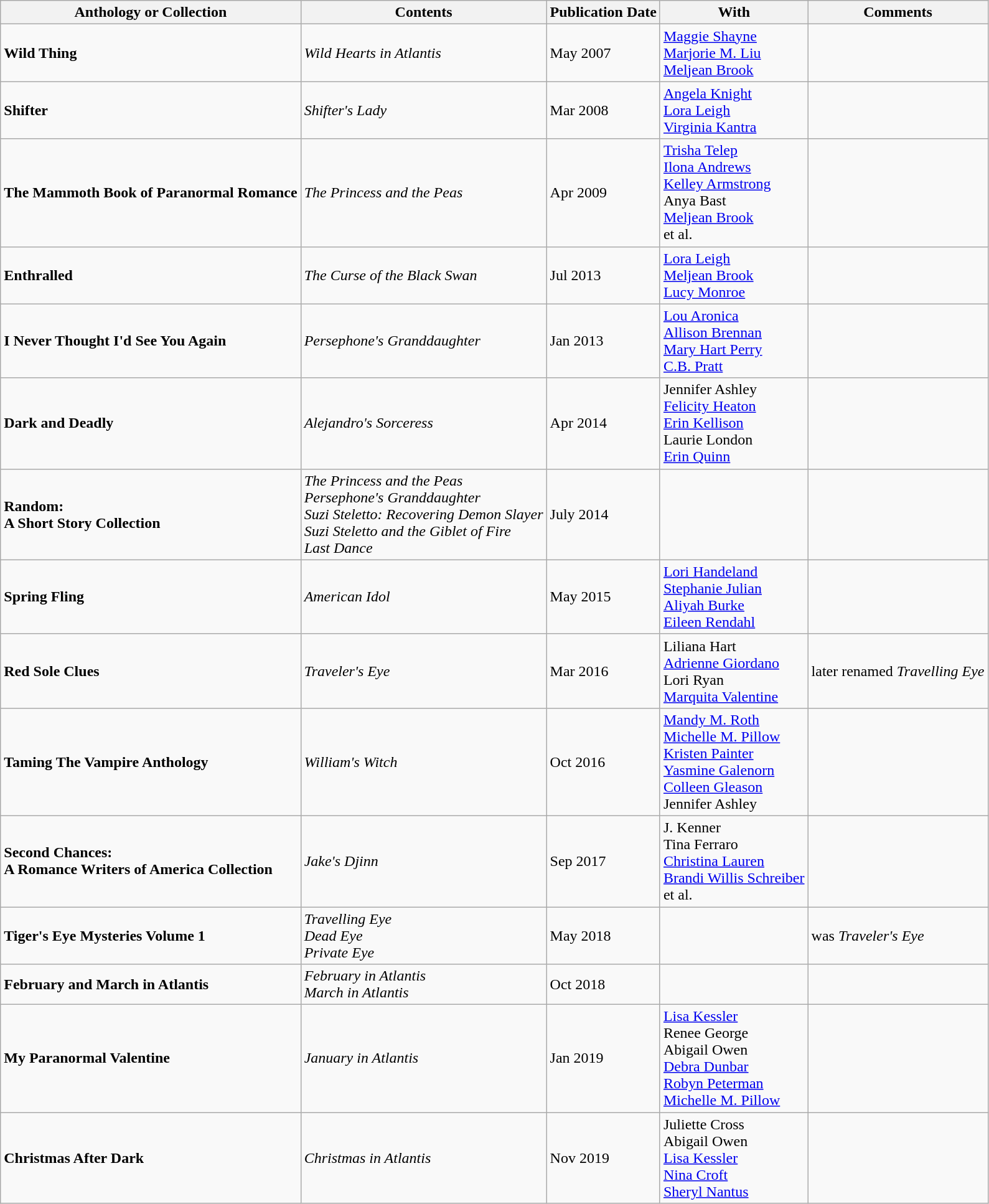<table class="wikitable">
<tr>
<th><strong>Anthology or Collection</strong></th>
<th><strong>Contents</strong></th>
<th>Publication Date</th>
<th>With</th>
<th>Comments</th>
</tr>
<tr>
<td><strong>Wild Thing</strong></td>
<td><em>Wild Hearts in Atlantis</em></td>
<td>May 2007</td>
<td><a href='#'>Maggie Shayne</a><br><a href='#'>Marjorie M. Liu</a><br><a href='#'>Meljean Brook</a></td>
<td></td>
</tr>
<tr>
<td><strong>Shifter</strong></td>
<td><em>Shifter's Lady</em></td>
<td>Mar 2008</td>
<td><a href='#'>Angela Knight</a><br><a href='#'>Lora Leigh</a><br><a href='#'>Virginia Kantra</a></td>
<td></td>
</tr>
<tr>
<td><strong>The Mammoth Book of Paranormal Romance</strong></td>
<td><em>The Princess and the Peas</em></td>
<td>Apr 2009</td>
<td><a href='#'>Trisha Telep</a><br><a href='#'>Ilona Andrews</a><br><a href='#'>Kelley Armstrong</a><br>Anya Bast<br><a href='#'>Meljean Brook</a><br>et al.</td>
<td></td>
</tr>
<tr>
<td><strong>Enthralled</strong></td>
<td><em>The Curse of the Black Swan</em></td>
<td>Jul 2013</td>
<td><a href='#'>Lora Leigh</a><br><a href='#'>Meljean Brook</a><br><a href='#'>Lucy Monroe</a></td>
<td></td>
</tr>
<tr>
<td><strong>I Never Thought I'd See You Again</strong></td>
<td><em>Persephone's Granddaughter</em></td>
<td>Jan 2013</td>
<td><a href='#'>Lou Aronica</a><br><a href='#'>Allison Brennan</a><br><a href='#'>Mary Hart Perry</a><br><a href='#'>C.B. Pratt</a></td>
<td></td>
</tr>
<tr>
<td><strong>Dark and Deadly</strong></td>
<td><em>Alejandro's Sorceress</em></td>
<td>Apr 2014</td>
<td>Jennifer Ashley<br><a href='#'>Felicity Heaton</a><br><a href='#'>Erin Kellison</a><br>Laurie London<br><a href='#'>Erin Quinn</a></td>
<td></td>
</tr>
<tr>
<td><strong>Random:</strong><br><strong>A Short Story Collection</strong></td>
<td><em>The Princess and the Peas</em><br><em>Persephone's Granddaughter</em><br><em>Suzi Steletto: Recovering Demon Slayer</em><br><em>Suzi Steletto and the Giblet of Fire</em><br><em>Last Dance</em></td>
<td>July 2014</td>
<td></td>
<td></td>
</tr>
<tr>
<td><strong>Spring Fling</strong></td>
<td><em>American Idol</em></td>
<td>May 2015</td>
<td><a href='#'>Lori Handeland</a><br><a href='#'>Stephanie Julian</a><br><a href='#'>Aliyah Burke</a><br><a href='#'>Eileen Rendahl</a></td>
<td></td>
</tr>
<tr>
<td><strong>Red Sole Clues</strong></td>
<td><em>Traveler's Eye</em></td>
<td>Mar 2016</td>
<td>Liliana Hart<br><a href='#'>Adrienne Giordano</a><br>Lori Ryan<br><a href='#'>Marquita Valentine</a></td>
<td>later renamed <em>Travelling Eye</em></td>
</tr>
<tr>
<td><strong>Taming The Vampire Anthology</strong></td>
<td><em>William's Witch</em></td>
<td>Oct 2016</td>
<td><a href='#'>Mandy M. Roth</a><br><a href='#'>Michelle M. Pillow</a><br><a href='#'>Kristen Painter</a><br><a href='#'>Yasmine Galenorn</a><br><a href='#'>Colleen Gleason</a><br>Jennifer Ashley</td>
<td></td>
</tr>
<tr>
<td><strong>Second Chances:</strong><br><strong>A Romance Writers of America Collection</strong></td>
<td><em>Jake's Djinn</em></td>
<td>Sep 2017</td>
<td>J. Kenner<br>Tina Ferraro<br><a href='#'>Christina Lauren</a><br><a href='#'>Brandi Willis Schreiber</a><br>et al.</td>
<td></td>
</tr>
<tr>
<td><strong>Tiger's Eye Mysteries Volume 1</strong></td>
<td><em>Travelling Eye</em><br><em>Dead Eye</em><br><em>Private Eye</em></td>
<td>May 2018</td>
<td></td>
<td>was <em>Traveler's Eye</em></td>
</tr>
<tr>
<td><strong>February and March in Atlantis</strong></td>
<td><em>February in Atlantis</em><br><em>March in Atlantis</em></td>
<td>Oct 2018</td>
<td></td>
<td></td>
</tr>
<tr>
<td><strong>My Paranormal Valentine</strong></td>
<td><em>January in Atlantis</em></td>
<td>Jan 2019</td>
<td><a href='#'>Lisa Kessler</a><br>Renee George<br>Abigail Owen<br><a href='#'>Debra Dunbar</a><br><a href='#'>Robyn Peterman</a><br><a href='#'>Michelle M. Pillow</a></td>
<td></td>
</tr>
<tr>
<td><strong>Christmas After Dark</strong></td>
<td><em>Christmas in Atlantis</em></td>
<td>Nov 2019</td>
<td>Juliette Cross<br>Abigail Owen<br><a href='#'>Lisa Kessler</a><br><a href='#'>Nina Croft</a><br><a href='#'>Sheryl Nantus</a></td>
<td></td>
</tr>
</table>
